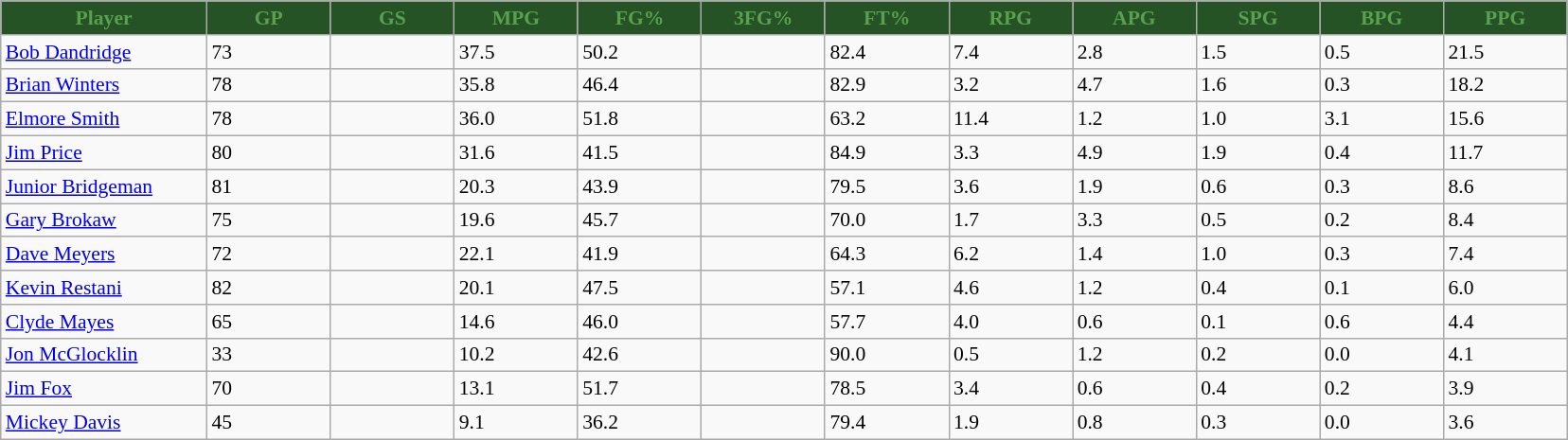<table class="wikitable sortable" style="font-size: 90%">
<tr>
<th style="background:#255325; color:#59A04F" width="10%">Player</th>
<th style="background:#255325; color:#59A04F" width="6%">GP</th>
<th style="background:#255325; color:#59A04F" width="6%">GS</th>
<th style="background:#255325; color:#59A04F" width="6%">MPG</th>
<th style="background:#255325; color:#59A04F" width="6%">FG%</th>
<th style="background:#255325; color:#59A04F" width="6%">3FG%</th>
<th style="background:#255325; color:#59A04F" width="6%">FT%</th>
<th style="background:#255325; color:#59A04F" width="6%">RPG</th>
<th style="background:#255325; color:#59A04F" width="6%">APG</th>
<th style="background:#255325; color:#59A04F" width="6%">SPG</th>
<th style="background:#255325; color:#59A04F" width="6%">BPG</th>
<th style="background:#255325; color:#59A04F" width="6%">PPG</th>
</tr>
<tr>
<td><a href='#'>Bob Dandridge</a></td>
<td>73</td>
<td></td>
<td>37.5</td>
<td>50.2</td>
<td></td>
<td>82.4</td>
<td>7.4</td>
<td>2.8</td>
<td>1.5</td>
<td>0.5</td>
<td>21.5</td>
</tr>
<tr>
<td><a href='#'>Brian Winters</a></td>
<td>78</td>
<td></td>
<td>35.8</td>
<td>46.4</td>
<td></td>
<td>82.9</td>
<td>3.2</td>
<td>4.7</td>
<td>1.6</td>
<td>0.3</td>
<td>18.2</td>
</tr>
<tr>
<td><a href='#'>Elmore Smith</a></td>
<td>78</td>
<td></td>
<td>36.0</td>
<td>51.8</td>
<td></td>
<td>63.2</td>
<td>11.4</td>
<td>1.2</td>
<td>1.0</td>
<td>3.1</td>
<td>15.6</td>
</tr>
<tr>
<td><a href='#'>Jim Price</a></td>
<td>80</td>
<td></td>
<td>31.6</td>
<td>41.5</td>
<td></td>
<td>84.9</td>
<td>3.3</td>
<td>4.9</td>
<td>1.9</td>
<td>0.4</td>
<td>11.7</td>
</tr>
<tr>
<td><a href='#'>Junior Bridgeman</a></td>
<td>81</td>
<td></td>
<td>20.3</td>
<td>43.9</td>
<td></td>
<td>79.5</td>
<td>3.6</td>
<td>1.9</td>
<td>0.6</td>
<td>0.3</td>
<td>8.6</td>
</tr>
<tr>
<td><a href='#'>Gary Brokaw</a></td>
<td>75</td>
<td></td>
<td>19.6</td>
<td>45.7</td>
<td></td>
<td>70.0</td>
<td>1.7</td>
<td>3.3</td>
<td>0.5</td>
<td>0.2</td>
<td>8.4</td>
</tr>
<tr>
<td><a href='#'>Dave Meyers</a></td>
<td>72</td>
<td></td>
<td>22.1</td>
<td>41.9</td>
<td></td>
<td>64.3</td>
<td>6.2</td>
<td>1.4</td>
<td>1.0</td>
<td>0.3</td>
<td>7.4</td>
</tr>
<tr>
<td><a href='#'>Kevin Restani</a></td>
<td>82</td>
<td></td>
<td>20.1</td>
<td>47.5</td>
<td></td>
<td>57.1</td>
<td>4.6</td>
<td>1.2</td>
<td>0.4</td>
<td>0.1</td>
<td>6.0</td>
</tr>
<tr>
<td><a href='#'>Clyde Mayes</a></td>
<td>65</td>
<td></td>
<td>14.6</td>
<td>46.0</td>
<td></td>
<td>57.7</td>
<td>4.0</td>
<td>0.6</td>
<td>0.1</td>
<td>0.6</td>
<td>4.4</td>
</tr>
<tr>
<td><a href='#'>Jon McGlocklin</a></td>
<td>33</td>
<td></td>
<td>10.2</td>
<td>42.6</td>
<td></td>
<td>90.0</td>
<td>0.5</td>
<td>1.2</td>
<td>0.2</td>
<td>0.0</td>
<td>4.1</td>
</tr>
<tr>
<td><a href='#'>Jim Fox</a></td>
<td>70</td>
<td></td>
<td>13.1</td>
<td>51.7</td>
<td></td>
<td>78.5</td>
<td>3.4</td>
<td>0.6</td>
<td>0.4</td>
<td>0.2</td>
<td>3.9</td>
</tr>
<tr>
<td><a href='#'>Mickey Davis</a></td>
<td>45</td>
<td></td>
<td>9.1</td>
<td>36.2</td>
<td></td>
<td>79.4</td>
<td>1.9</td>
<td>0.8</td>
<td>0.3</td>
<td>0.0</td>
<td>3.6</td>
</tr>
</table>
